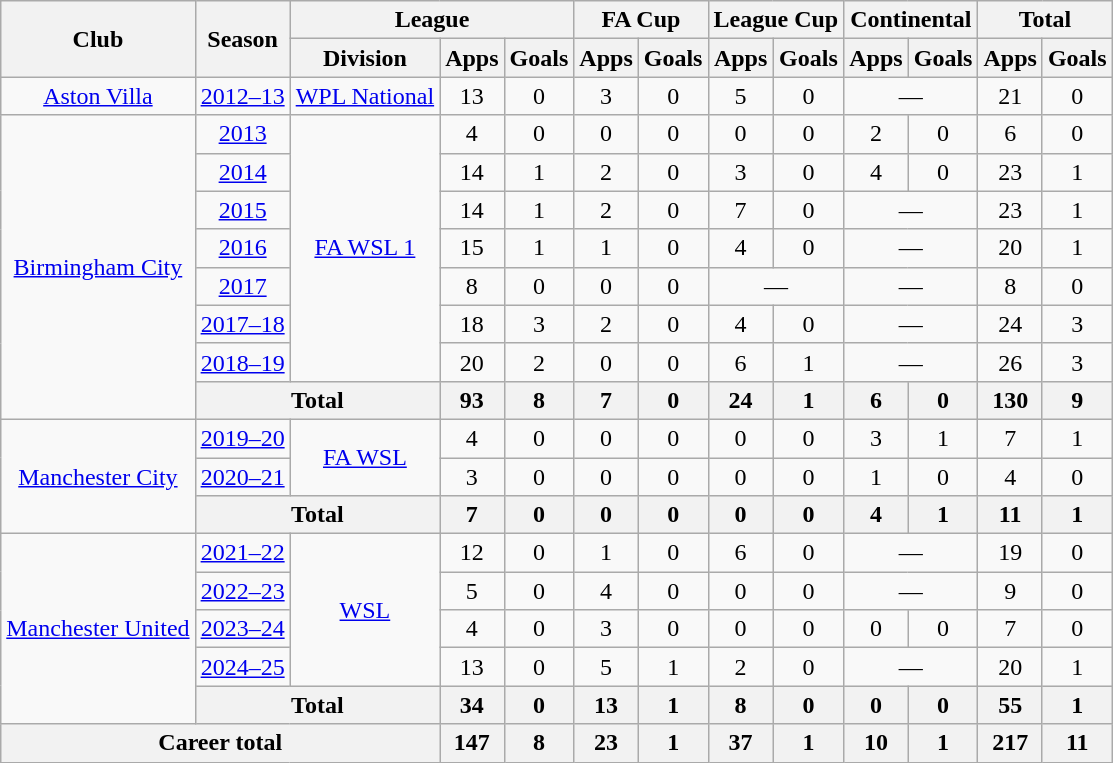<table class="wikitable" style="text-align:center">
<tr>
<th rowspan="2">Club</th>
<th rowspan="2">Season</th>
<th colspan="3">League</th>
<th colspan="2">FA Cup</th>
<th colspan="2">League Cup</th>
<th colspan="2">Continental</th>
<th colspan="2">Total</th>
</tr>
<tr>
<th>Division</th>
<th>Apps</th>
<th>Goals</th>
<th>Apps</th>
<th>Goals</th>
<th>Apps</th>
<th>Goals</th>
<th>Apps</th>
<th>Goals</th>
<th>Apps</th>
<th>Goals</th>
</tr>
<tr>
<td><a href='#'>Aston Villa</a></td>
<td><a href='#'>2012–13</a></td>
<td><a href='#'>WPL National</a></td>
<td>13</td>
<td>0</td>
<td>3</td>
<td>0</td>
<td>5</td>
<td>0</td>
<td colspan="2">—</td>
<td>21</td>
<td>0</td>
</tr>
<tr>
<td rowspan="8"><a href='#'>Birmingham City</a></td>
<td><a href='#'>2013</a></td>
<td rowspan="7"><a href='#'>FA WSL 1</a></td>
<td>4</td>
<td>0</td>
<td>0</td>
<td>0</td>
<td>0</td>
<td>0</td>
<td>2</td>
<td>0</td>
<td>6</td>
<td>0</td>
</tr>
<tr>
<td><a href='#'>2014</a></td>
<td>14</td>
<td>1</td>
<td>2</td>
<td>0</td>
<td>3</td>
<td>0</td>
<td>4</td>
<td>0</td>
<td>23</td>
<td>1</td>
</tr>
<tr>
<td><a href='#'>2015</a></td>
<td>14</td>
<td>1</td>
<td>2</td>
<td>0</td>
<td>7</td>
<td>0</td>
<td colspan="2">—</td>
<td>23</td>
<td>1</td>
</tr>
<tr>
<td><a href='#'>2016</a></td>
<td>15</td>
<td>1</td>
<td>1</td>
<td>0</td>
<td>4</td>
<td>0</td>
<td colspan="2">—</td>
<td>20</td>
<td>1</td>
</tr>
<tr>
<td><a href='#'>2017</a></td>
<td>8</td>
<td>0</td>
<td>0</td>
<td>0</td>
<td colspan="2">—</td>
<td colspan="2">—</td>
<td>8</td>
<td>0</td>
</tr>
<tr>
<td><a href='#'>2017–18</a></td>
<td>18</td>
<td>3</td>
<td>2</td>
<td>0</td>
<td>4</td>
<td>0</td>
<td colspan="2">—</td>
<td>24</td>
<td>3</td>
</tr>
<tr>
<td><a href='#'>2018–19</a></td>
<td>20</td>
<td>2</td>
<td>0</td>
<td>0</td>
<td>6</td>
<td>1</td>
<td colspan="2">—</td>
<td>26</td>
<td>3</td>
</tr>
<tr>
<th colspan="2">Total</th>
<th>93</th>
<th>8</th>
<th>7</th>
<th>0</th>
<th>24</th>
<th>1</th>
<th>6</th>
<th>0</th>
<th>130</th>
<th>9</th>
</tr>
<tr>
<td rowspan="3"><a href='#'>Manchester City</a></td>
<td><a href='#'>2019–20</a></td>
<td rowspan="2"><a href='#'>FA WSL</a></td>
<td>4</td>
<td>0</td>
<td>0</td>
<td>0</td>
<td>0</td>
<td>0</td>
<td>3</td>
<td>1</td>
<td>7</td>
<td>1</td>
</tr>
<tr>
<td><a href='#'>2020–21</a></td>
<td>3</td>
<td>0</td>
<td>0</td>
<td>0</td>
<td>0</td>
<td>0</td>
<td>1</td>
<td>0</td>
<td>4</td>
<td>0</td>
</tr>
<tr>
<th colspan="2">Total</th>
<th>7</th>
<th>0</th>
<th>0</th>
<th>0</th>
<th>0</th>
<th>0</th>
<th>4</th>
<th>1</th>
<th>11</th>
<th>1</th>
</tr>
<tr>
<td rowspan="5"><a href='#'>Manchester United</a></td>
<td><a href='#'>2021–22</a></td>
<td rowspan="4"><a href='#'>WSL</a></td>
<td>12</td>
<td>0</td>
<td>1</td>
<td>0</td>
<td>6</td>
<td>0</td>
<td colspan="2">—</td>
<td>19</td>
<td>0</td>
</tr>
<tr>
<td><a href='#'>2022–23</a></td>
<td>5</td>
<td>0</td>
<td>4</td>
<td>0</td>
<td>0</td>
<td>0</td>
<td colspan="2">—</td>
<td>9</td>
<td>0</td>
</tr>
<tr>
<td><a href='#'>2023–24</a></td>
<td>4</td>
<td>0</td>
<td>3</td>
<td>0</td>
<td>0</td>
<td>0</td>
<td>0</td>
<td>0</td>
<td>7</td>
<td>0</td>
</tr>
<tr>
<td><a href='#'>2024–25</a></td>
<td>13</td>
<td>0</td>
<td>5</td>
<td>1</td>
<td>2</td>
<td>0</td>
<td colspan="2">—</td>
<td>20</td>
<td>1</td>
</tr>
<tr>
<th colspan="2">Total</th>
<th>34</th>
<th>0</th>
<th>13</th>
<th>1</th>
<th>8</th>
<th>0</th>
<th>0</th>
<th>0</th>
<th>55</th>
<th>1</th>
</tr>
<tr>
<th colspan="3">Career total</th>
<th>147</th>
<th>8</th>
<th>23</th>
<th>1</th>
<th>37</th>
<th>1</th>
<th>10</th>
<th>1</th>
<th>217</th>
<th>11</th>
</tr>
</table>
